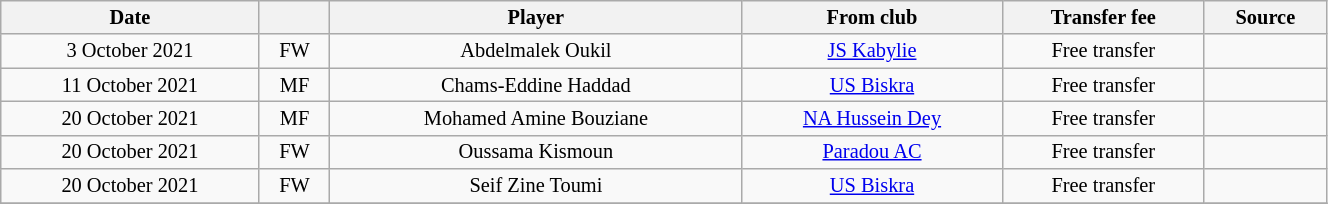<table class="wikitable sortable" style="width:70%; text-align:center; font-size:85%; text-align:centre;">
<tr>
<th>Date</th>
<th></th>
<th>Player</th>
<th>From club</th>
<th>Transfer fee</th>
<th>Source</th>
</tr>
<tr>
<td>3 October 2021</td>
<td>FW</td>
<td> Abdelmalek Oukil</td>
<td><a href='#'>JS Kabylie</a></td>
<td>Free transfer</td>
<td></td>
</tr>
<tr>
<td>11 October 2021</td>
<td>MF</td>
<td> Chams-Eddine Haddad</td>
<td><a href='#'>US Biskra</a></td>
<td>Free transfer</td>
<td></td>
</tr>
<tr>
<td>20 October 2021</td>
<td>MF</td>
<td> Mohamed Amine Bouziane</td>
<td><a href='#'>NA Hussein Dey</a></td>
<td>Free transfer</td>
<td></td>
</tr>
<tr>
<td>20 October 2021</td>
<td>FW</td>
<td> Oussama Kismoun</td>
<td><a href='#'>Paradou AC</a></td>
<td>Free transfer</td>
<td></td>
</tr>
<tr>
<td>20 October 2021</td>
<td>FW</td>
<td> Seif Zine Toumi</td>
<td><a href='#'>US Biskra</a></td>
<td>Free transfer</td>
<td></td>
</tr>
<tr>
</tr>
</table>
